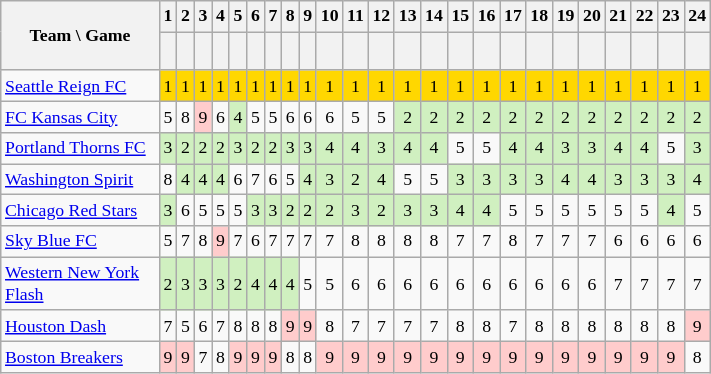<table class="wikitable sortable" style="font-size: 74%; text-align:center;">
<tr>
<th rowspan="2" style="width:100px;">Team \ Game</th>
<th align=center>1</th>
<th align=center>2</th>
<th align=center>3</th>
<th align=center>4</th>
<th align=center>5</th>
<th align=center>6</th>
<th align=center>7</th>
<th align=center>8</th>
<th align=center>9</th>
<th align=center>10</th>
<th align=center>11</th>
<th align=center>12</th>
<th align=center>13</th>
<th align=center>14</th>
<th align=center>15</th>
<th align=center>16</th>
<th align=center>17</th>
<th align=center>18</th>
<th align=center>19</th>
<th align=center>20</th>
<th align=center>21</th>
<th align=center>22</th>
<th align=center>23</th>
<th align=center>24</th>
</tr>
<tr>
<th style="text-align:center; height:20px;"></th>
<th align=center></th>
<th align=center></th>
<th align=center></th>
<th align=center></th>
<th align=center></th>
<th align=center></th>
<th align=center></th>
<th align=center></th>
<th align=center></th>
<th align=center></th>
<th align=center></th>
<th align=center></th>
<th align=center></th>
<th align=center></th>
<th align=center></th>
<th align=center></th>
<th align=center></th>
<th align=center></th>
<th align=center></th>
<th align=center></th>
<th align=center></th>
<th align=center></th>
<th align=center></th>
</tr>
<tr align=center>
<td align=left><a href='#'>Seattle Reign FC</a></td>
<td style="background:gold;">1</td>
<td style="background:gold;">1</td>
<td style="background:gold;">1</td>
<td style="background:gold;">1</td>
<td style="background:gold;">1</td>
<td style="background:gold;">1</td>
<td style="background:gold;">1</td>
<td style="background:gold;">1</td>
<td style="background:gold;">1</td>
<td style="background:gold;">1</td>
<td style="background:gold;">1</td>
<td style="background:gold;">1</td>
<td style="background:gold;">1</td>
<td style="background:gold;">1</td>
<td style="background:gold;">1</td>
<td style="background:gold;">1</td>
<td style="background:gold;">1</td>
<td style="background:gold;">1</td>
<td style="background:gold;">1</td>
<td style="background:gold;">1</td>
<td style="background:gold;">1</td>
<td style="background:gold;">1</td>
<td style="background:gold;">1</td>
<td style="background:gold;">1</td>
</tr>
<tr align=center>
<td align=left><a href='#'>FC Kansas City</a></td>
<td>5</td>
<td>8</td>
<td style="background:#fcc;">9</td>
<td>6</td>
<td style="background:#D0F0C0">4</td>
<td>5</td>
<td>5</td>
<td>6</td>
<td>6</td>
<td>6</td>
<td>5</td>
<td>5</td>
<td style="background:#D0F0C0">2</td>
<td style="background:#D0F0C0">2</td>
<td style="background:#D0F0C0">2</td>
<td style="background:#D0F0C0">2</td>
<td style="background:#D0F0C0">2</td>
<td style="background:#D0F0C0">2</td>
<td style="background:#D0F0C0">2</td>
<td style="background:#D0F0C0">2</td>
<td style="background:#D0F0C0">2</td>
<td style="background:#D0F0C0">2</td>
<td style="background:#D0F0C0">2</td>
<td style="background:#D0F0C0">2</td>
</tr>
<tr align=center>
<td align=left><a href='#'>Portland Thorns FC</a></td>
<td style="background:#D0F0C0">3</td>
<td style="background:#D0F0C0">2</td>
<td style="background:#D0F0C0">2</td>
<td style="background:#D0F0C0">2</td>
<td style="background:#D0F0C0">3</td>
<td style="background:#D0F0C0">2</td>
<td style="background:#D0F0C0">2</td>
<td style="background:#D0F0C0">3</td>
<td style="background:#D0F0C0">3</td>
<td style="background:#D0F0C0">4</td>
<td style="background:#D0F0C0">4</td>
<td style="background:#D0F0C0">3</td>
<td style="background:#D0F0C0">4</td>
<td style="background:#D0F0C0">4</td>
<td>5</td>
<td>5</td>
<td style="background:#D0F0C0">4</td>
<td style="background:#D0F0C0">4</td>
<td style="background:#D0F0C0">3</td>
<td style="background:#D0F0C0">3</td>
<td style="background:#D0F0C0">4</td>
<td style="background:#D0F0C0">4</td>
<td>5</td>
<td style="background:#D0F0C0">3</td>
</tr>
<tr align=center>
<td align=left><a href='#'>Washington Spirit</a></td>
<td>8</td>
<td style="background:#D0F0C0">4</td>
<td style="background:#D0F0C0">4</td>
<td style="background:#D0F0C0">4</td>
<td>6</td>
<td>7</td>
<td>6</td>
<td>5</td>
<td style="background:#D0F0C0">4</td>
<td style="background:#D0F0C0">3</td>
<td style="background:#D0F0C0">2</td>
<td style="background:#D0F0C0">4</td>
<td>5</td>
<td>5</td>
<td style="background:#D0F0C0">3</td>
<td style="background:#D0F0C0">3</td>
<td style="background:#D0F0C0">3</td>
<td style="background:#D0F0C0">3</td>
<td style="background:#D0F0C0">4</td>
<td style="background:#D0F0C0">4</td>
<td style="background:#D0F0C0">3</td>
<td style="background:#D0F0C0">3</td>
<td style="background:#D0F0C0">3</td>
<td style="background:#D0F0C0">4</td>
</tr>
<tr align=center>
<td align=left><a href='#'>Chicago Red Stars</a></td>
<td style="background:#D0F0C0">3</td>
<td>6</td>
<td>5</td>
<td>5</td>
<td>5</td>
<td style="background:#D0F0C0">3</td>
<td style="background:#D0F0C0">3</td>
<td style="background:#D0F0C0">2</td>
<td style="background:#D0F0C0">2</td>
<td style="background:#D0F0C0">2</td>
<td style="background:#D0F0C0">3</td>
<td style="background:#D0F0C0">2</td>
<td style="background:#D0F0C0">3</td>
<td style="background:#D0F0C0">3</td>
<td style="background:#D0F0C0">4</td>
<td style="background:#D0F0C0">4</td>
<td>5</td>
<td>5</td>
<td>5</td>
<td>5</td>
<td>5</td>
<td>5</td>
<td style="background:#D0F0C0">4</td>
<td>5</td>
</tr>
<tr align=center>
<td align=left><a href='#'>Sky Blue FC</a></td>
<td>5</td>
<td>7</td>
<td>8</td>
<td style="background:#fcc;">9</td>
<td>7</td>
<td>6</td>
<td>7</td>
<td>7</td>
<td>7</td>
<td>7</td>
<td>8</td>
<td>8</td>
<td>8</td>
<td>8</td>
<td>7</td>
<td>7</td>
<td>8</td>
<td>7</td>
<td>7</td>
<td>7</td>
<td>6</td>
<td>6</td>
<td>6</td>
<td>6</td>
</tr>
<tr align=center>
<td align=left><a href='#'>Western New York Flash</a></td>
<td style="background:#D0F0C0">2</td>
<td style="background:#D0F0C0">3</td>
<td style="background:#D0F0C0">3</td>
<td style="background:#D0F0C0">3</td>
<td style="background:#D0F0C0">2</td>
<td style="background:#D0F0C0">4</td>
<td style="background:#D0F0C0">4</td>
<td style="background:#D0F0C0">4</td>
<td>5</td>
<td>5</td>
<td>6</td>
<td>6</td>
<td>6</td>
<td>6</td>
<td>6</td>
<td>6</td>
<td>6</td>
<td>6</td>
<td>6</td>
<td>6</td>
<td>7</td>
<td>7</td>
<td>7</td>
<td>7</td>
</tr>
<tr align=center>
<td align=left><a href='#'>Houston Dash</a></td>
<td>7</td>
<td>5</td>
<td>6</td>
<td>7</td>
<td>8</td>
<td>8</td>
<td>8</td>
<td style="background:#fcc;">9</td>
<td style="background:#fcc;">9</td>
<td>8</td>
<td>7</td>
<td>7</td>
<td>7</td>
<td>7</td>
<td>8</td>
<td>8</td>
<td>7</td>
<td>8</td>
<td>8</td>
<td>8</td>
<td>8</td>
<td>8</td>
<td>8</td>
<td style="background:#fcc;">9</td>
</tr>
<tr align=center>
<td align=left><a href='#'>Boston Breakers</a></td>
<td style="background:#fcc;">9</td>
<td style="background:#fcc;">9</td>
<td>7</td>
<td>8</td>
<td style="background:#fcc;">9</td>
<td style="background:#fcc;">9</td>
<td style="background:#fcc;">9</td>
<td>8</td>
<td>8</td>
<td style="background:#fcc;">9</td>
<td style="background:#fcc;">9</td>
<td style="background:#fcc;">9</td>
<td style="background:#fcc;">9</td>
<td style="background:#fcc;">9</td>
<td style="background:#fcc;">9</td>
<td style="background:#fcc;">9</td>
<td style="background:#fcc;">9</td>
<td style="background:#fcc;">9</td>
<td style="background:#fcc;">9</td>
<td style="background:#fcc;">9</td>
<td style="background:#fcc;">9</td>
<td style="background:#fcc;">9</td>
<td style="background:#fcc;">9</td>
<td>8</td>
</tr>
</table>
